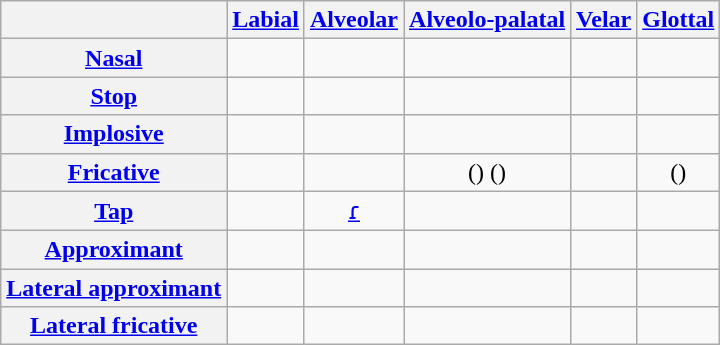<table class="wikitable" style="text-align: center;">
<tr>
<th></th>
<th><a href='#'>Labial</a></th>
<th><a href='#'>Alveolar</a></th>
<th><a href='#'>Alveolo-palatal</a></th>
<th><a href='#'>Velar</a></th>
<th><a href='#'>Glottal</a></th>
</tr>
<tr>
<th><a href='#'>Nasal</a></th>
<td></td>
<td></td>
<td></td>
<td></td>
<td></td>
</tr>
<tr>
<th><a href='#'>Stop</a></th>
<td> </td>
<td> </td>
<td></td>
<td> </td>
<td></td>
</tr>
<tr>
<th><a href='#'>Implosive</a></th>
<td></td>
<td></td>
<td></td>
<td></td>
<td></td>
</tr>
<tr>
<th><a href='#'>Fricative</a></th>
<td> </td>
<td> </td>
<td>() ()</td>
<td></td>
<td>()</td>
</tr>
<tr>
<th><a href='#'>Tap</a></th>
<td></td>
<td><a href='#'>ɾ</a></td>
<td></td>
<td></td>
<td></td>
</tr>
<tr>
<th><a href='#'>Approximant</a></th>
<td></td>
<td></td>
<td></td>
<td></td>
<td></td>
</tr>
<tr>
<th><a href='#'>Lateral approximant</a></th>
<td></td>
<td></td>
<td></td>
<td></td>
<td></td>
</tr>
<tr>
<th><a href='#'>Lateral fricative</a></th>
<td></td>
<td> </td>
<td></td>
<td></td>
<td></td>
</tr>
</table>
